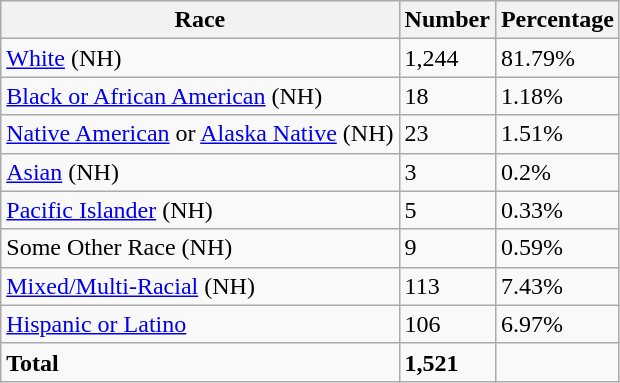<table class="wikitable">
<tr>
<th>Race</th>
<th>Number</th>
<th>Percentage</th>
</tr>
<tr>
<td><a href='#'>White</a> (NH)</td>
<td>1,244</td>
<td>81.79%</td>
</tr>
<tr>
<td><a href='#'>Black or African American</a> (NH)</td>
<td>18</td>
<td>1.18%</td>
</tr>
<tr>
<td><a href='#'>Native American</a> or <a href='#'>Alaska Native</a> (NH)</td>
<td>23</td>
<td>1.51%</td>
</tr>
<tr>
<td><a href='#'>Asian</a> (NH)</td>
<td>3</td>
<td>0.2%</td>
</tr>
<tr>
<td><a href='#'>Pacific Islander</a> (NH)</td>
<td>5</td>
<td>0.33%</td>
</tr>
<tr>
<td>Some Other Race (NH)</td>
<td>9</td>
<td>0.59%</td>
</tr>
<tr>
<td><a href='#'>Mixed/Multi-Racial</a> (NH)</td>
<td>113</td>
<td>7.43%</td>
</tr>
<tr>
<td><a href='#'>Hispanic or Latino</a></td>
<td>106</td>
<td>6.97%</td>
</tr>
<tr>
<td><strong>Total</strong></td>
<td><strong>1,521</strong></td>
<td></td>
</tr>
</table>
